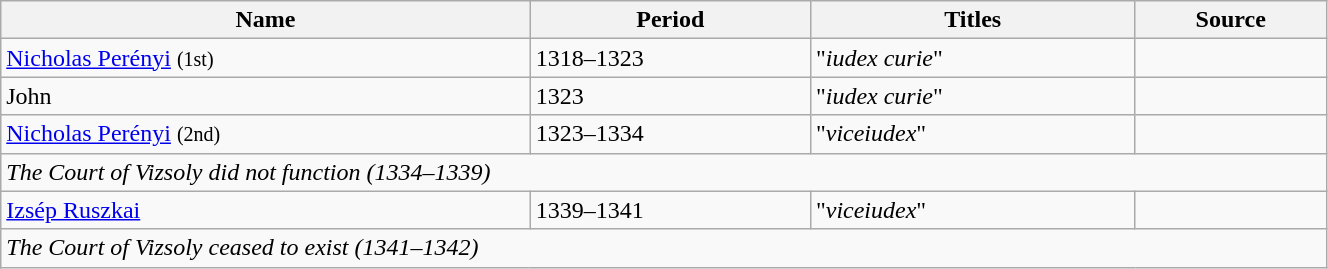<table class="wikitable" style="width: 70%">
<tr>
<th>Name</th>
<th>Period</th>
<th>Titles</th>
<th>Source</th>
</tr>
<tr>
<td><a href='#'>Nicholas Perényi</a> <small>(1st)</small></td>
<td>1318–1323</td>
<td>"<em>iudex curie</em>"</td>
<td></td>
</tr>
<tr>
<td>John</td>
<td>1323</td>
<td>"<em>iudex curie</em>"</td>
<td></td>
</tr>
<tr>
<td><a href='#'>Nicholas Perényi</a> <small>(2nd)</small></td>
<td>1323–1334</td>
<td>"<em>viceiudex</em>"</td>
<td></td>
</tr>
<tr>
<td colspan="4"><em>The Court of Vizsoly did not function (1334–1339)</em></td>
</tr>
<tr>
<td><a href='#'>Izsép Ruszkai</a></td>
<td>1339–1341</td>
<td>"<em>viceiudex</em>"</td>
<td></td>
</tr>
<tr>
<td colspan="4"><em>The Court of Vizsoly ceased to exist (1341–1342)</em></td>
</tr>
</table>
